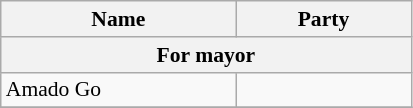<table class=wikitable style="font-size:90%">
<tr>
<th width=150px>Name</th>
<th colspan=2 width=110px>Party</th>
</tr>
<tr>
<th colspan=3>For mayor</th>
</tr>
<tr>
<td>Amado Go</td>
<td></td>
</tr>
<tr>
</tr>
</table>
